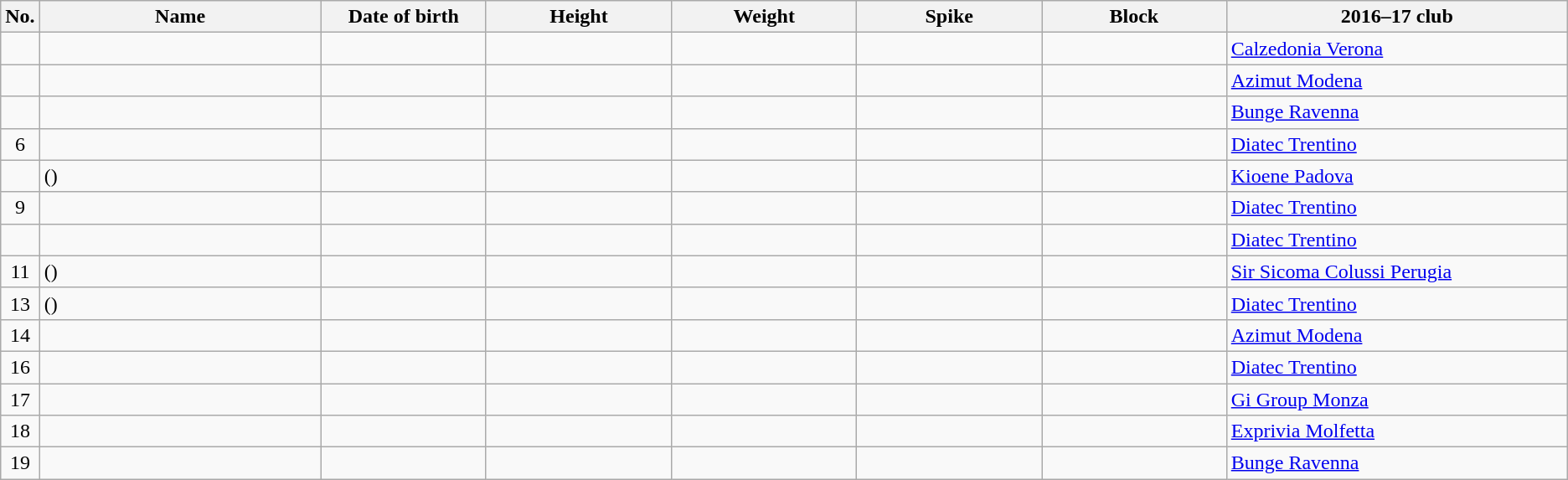<table class="wikitable sortable" style="font-size:100%; text-align:center;">
<tr>
<th>No.</th>
<th style="width:14em">Name</th>
<th style="width:8em">Date of birth</th>
<th style="width:9em">Height</th>
<th style="width:9em">Weight</th>
<th style="width:9em">Spike</th>
<th style="width:9em">Block</th>
<th style="width:17em">2016–17 club</th>
</tr>
<tr>
<td></td>
<td align=left></td>
<td align=right></td>
<td></td>
<td></td>
<td></td>
<td></td>
<td align=left> <a href='#'>Calzedonia Verona</a></td>
</tr>
<tr>
<td></td>
<td align=left></td>
<td align=right></td>
<td></td>
<td></td>
<td></td>
<td></td>
<td align=left> <a href='#'>Azimut Modena</a></td>
</tr>
<tr>
<td></td>
<td align=left></td>
<td align=right></td>
<td></td>
<td></td>
<td></td>
<td></td>
<td align=left> <a href='#'>Bunge Ravenna</a></td>
</tr>
<tr>
<td>6</td>
<td align=left></td>
<td align=right></td>
<td></td>
<td></td>
<td></td>
<td></td>
<td align=left> <a href='#'>Diatec Trentino</a></td>
</tr>
<tr>
<td></td>
<td align=left> ()</td>
<td align=right></td>
<td></td>
<td></td>
<td></td>
<td></td>
<td align=left> <a href='#'>Kioene Padova</a></td>
</tr>
<tr>
<td>9</td>
<td align=left></td>
<td align=right></td>
<td></td>
<td></td>
<td></td>
<td></td>
<td align=left> <a href='#'>Diatec Trentino</a></td>
</tr>
<tr>
<td></td>
<td align=left></td>
<td align=right></td>
<td></td>
<td></td>
<td></td>
<td></td>
<td align=left> <a href='#'>Diatec Trentino</a></td>
</tr>
<tr>
<td>11</td>
<td align=left> ()</td>
<td align=right></td>
<td></td>
<td></td>
<td></td>
<td></td>
<td align=left> <a href='#'>Sir Sicoma Colussi Perugia</a></td>
</tr>
<tr>
<td>13</td>
<td align=left> ()</td>
<td align=right></td>
<td></td>
<td></td>
<td></td>
<td></td>
<td align=left> <a href='#'>Diatec Trentino</a></td>
</tr>
<tr>
<td>14</td>
<td align=left></td>
<td align=right></td>
<td></td>
<td></td>
<td></td>
<td></td>
<td align=left> <a href='#'>Azimut Modena</a></td>
</tr>
<tr>
<td>16</td>
<td align=left></td>
<td align=right></td>
<td></td>
<td></td>
<td></td>
<td></td>
<td align=left> <a href='#'>Diatec Trentino</a></td>
</tr>
<tr>
<td>17</td>
<td align=left></td>
<td align=right></td>
<td></td>
<td></td>
<td></td>
<td></td>
<td align=left> <a href='#'>Gi Group Monza</a></td>
</tr>
<tr>
<td>18</td>
<td align=left></td>
<td align=right></td>
<td></td>
<td></td>
<td></td>
<td></td>
<td align=left> <a href='#'>Exprivia Molfetta</a></td>
</tr>
<tr>
<td>19</td>
<td align=left></td>
<td align=right></td>
<td></td>
<td></td>
<td></td>
<td></td>
<td align=left> <a href='#'>Bunge Ravenna</a></td>
</tr>
</table>
